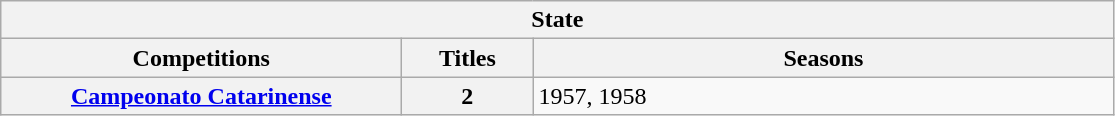<table class="wikitable">
<tr>
<th colspan="3">State</th>
</tr>
<tr>
<th style="width:260px">Competitions</th>
<th style="width:80px">Titles</th>
<th style="width:380px">Seasons</th>
</tr>
<tr>
<th><a href='#'>Campeonato Catarinense</a></th>
<th>2</th>
<td>1957, 1958</td>
</tr>
</table>
